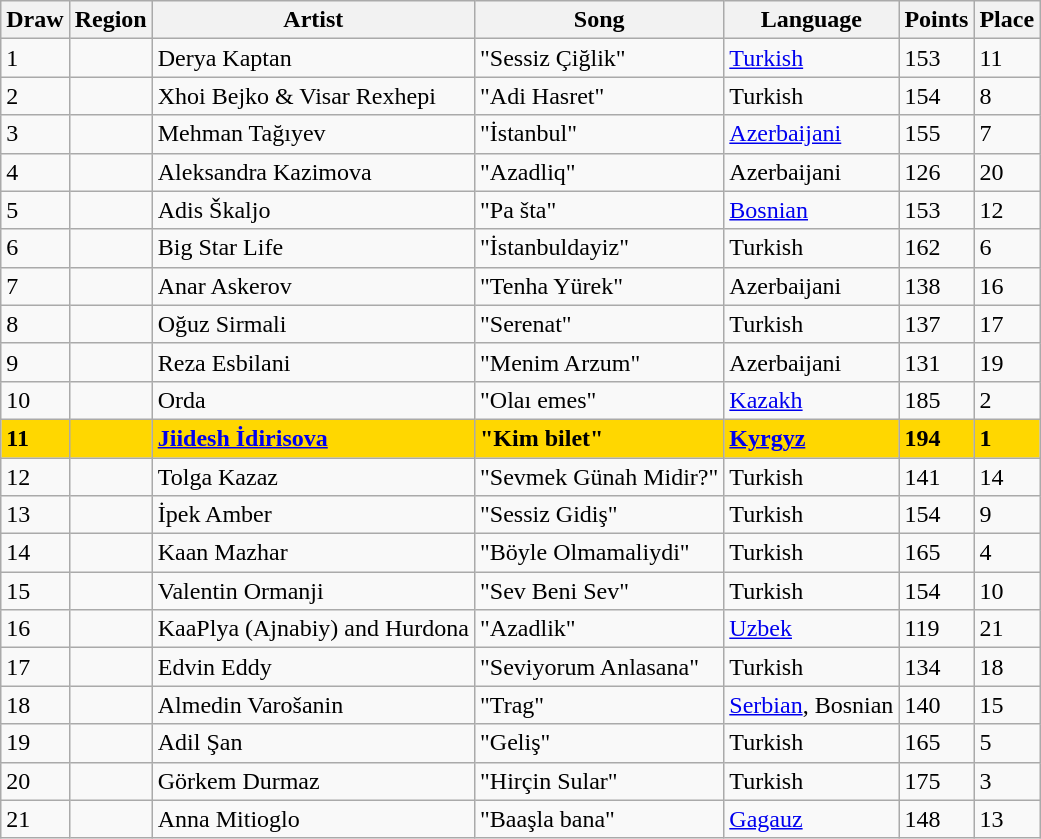<table class="sortable wikitable">
<tr>
<th>Draw</th>
<th>Region</th>
<th>Artist</th>
<th>Song</th>
<th>Language</th>
<th>Points</th>
<th>Place</th>
</tr>
<tr>
<td>1</td>
<td></td>
<td>Derya Kaptan</td>
<td>"Sessiz Çiğlik"</td>
<td><a href='#'>Turkish</a></td>
<td>153</td>
<td>11</td>
</tr>
<tr>
<td>2</td>
<td></td>
<td>Xhoi Bejko & Visar Rexhepi</td>
<td>"Adi Hasret"</td>
<td>Turkish</td>
<td>154</td>
<td>8</td>
</tr>
<tr>
<td>3</td>
<td></td>
<td>Mehman Tağıyev</td>
<td>"İstanbul"</td>
<td><a href='#'>Azerbaijani</a></td>
<td>155</td>
<td>7</td>
</tr>
<tr>
<td>4</td>
<td></td>
<td>Aleksandra Kazimova</td>
<td>"Azadliq"</td>
<td>Azerbaijani</td>
<td>126</td>
<td>20</td>
</tr>
<tr>
<td>5</td>
<td></td>
<td>Adis Škaljo</td>
<td>"Pa šta"</td>
<td><a href='#'>Bosnian</a></td>
<td>153</td>
<td>12</td>
</tr>
<tr>
<td>6</td>
<td></td>
<td>Big Star Life</td>
<td>"İstanbuldayiz"</td>
<td>Turkish</td>
<td>162</td>
<td>6</td>
</tr>
<tr>
<td>7</td>
<td></td>
<td>Anar Askerov</td>
<td>"Tenha Yürek"</td>
<td>Azerbaijani</td>
<td>138</td>
<td>16</td>
</tr>
<tr>
<td>8</td>
<td></td>
<td>Oğuz Sirmali</td>
<td>"Serenat"</td>
<td>Turkish</td>
<td>137</td>
<td>17</td>
</tr>
<tr>
<td>9</td>
<td></td>
<td>Reza Esbilani</td>
<td>"Menim Arzum"</td>
<td>Azerbaijani</td>
<td>131</td>
<td>19</td>
</tr>
<tr>
<td>10</td>
<td></td>
<td>Orda</td>
<td>"Olaı emes" </td>
<td><a href='#'>Kazakh</a></td>
<td>185</td>
<td>2</td>
</tr>
<tr style="font-weight:bold; background:gold;">
<td>11</td>
<td></td>
<td><a href='#'>Jiidesh İdirisova</a></td>
<td>"Kim bilet" </td>
<td><a href='#'>Kyrgyz</a></td>
<td>194</td>
<td>1</td>
</tr>
<tr>
<td>12</td>
<td></td>
<td>Tolga Kazaz</td>
<td>"Sevmek Günah Midir?"</td>
<td>Turkish</td>
<td>141</td>
<td>14</td>
</tr>
<tr>
<td>13</td>
<td></td>
<td>İpek Amber</td>
<td>"Sessiz Gidiş"</td>
<td>Turkish</td>
<td>154</td>
<td>9</td>
</tr>
<tr>
<td>14</td>
<td></td>
<td>Kaan Mazhar</td>
<td>"Böyle Olmamaliydi"</td>
<td>Turkish</td>
<td>165</td>
<td>4</td>
</tr>
<tr>
<td>15</td>
<td></td>
<td>Valentin Ormanji</td>
<td>"Sev Beni Sev"</td>
<td>Turkish</td>
<td>154</td>
<td>10</td>
</tr>
<tr>
<td>16</td>
<td></td>
<td>KaaPlya (Ajnabiy) and Hurdona</td>
<td>"Azadlik"</td>
<td><a href='#'>Uzbek</a></td>
<td>119</td>
<td>21</td>
</tr>
<tr>
<td>17</td>
<td></td>
<td>Edvin Eddy</td>
<td>"Seviyorum Anlasana"</td>
<td>Turkish</td>
<td>134</td>
<td>18</td>
</tr>
<tr>
<td>18</td>
<td></td>
<td>Almedin Varošanin</td>
<td>"Trag" </td>
<td><a href='#'>Serbian</a>, Bosnian</td>
<td>140</td>
<td>15</td>
</tr>
<tr>
<td>19</td>
<td></td>
<td>Adil Şan</td>
<td>"Geliş"</td>
<td>Turkish</td>
<td>165</td>
<td>5</td>
</tr>
<tr>
<td>20</td>
<td></td>
<td>Görkem Durmaz</td>
<td>"Hirçin Sular"</td>
<td>Turkish</td>
<td>175</td>
<td>3</td>
</tr>
<tr>
<td>21</td>
<td></td>
<td>Anna Mitioglo</td>
<td>"Baaşla bana"</td>
<td><a href='#'>Gagauz</a></td>
<td>148</td>
<td>13</td>
</tr>
</table>
